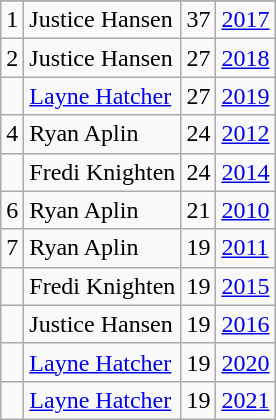<table class="wikitable">
<tr>
</tr>
<tr>
<td>1</td>
<td>Justice Hansen</td>
<td>37</td>
<td><a href='#'>2017</a></td>
</tr>
<tr>
<td>2</td>
<td>Justice Hansen</td>
<td>27</td>
<td><a href='#'>2018</a></td>
</tr>
<tr>
<td></td>
<td><a href='#'>Layne Hatcher</a></td>
<td>27</td>
<td><a href='#'>2019</a></td>
</tr>
<tr>
<td>4</td>
<td>Ryan Aplin</td>
<td>24</td>
<td><a href='#'>2012</a></td>
</tr>
<tr>
<td></td>
<td>Fredi Knighten</td>
<td>24</td>
<td><a href='#'>2014</a></td>
</tr>
<tr>
<td>6</td>
<td>Ryan Aplin</td>
<td>21</td>
<td><a href='#'>2010</a></td>
</tr>
<tr>
<td>7</td>
<td>Ryan Aplin</td>
<td>19</td>
<td><a href='#'>2011</a></td>
</tr>
<tr>
<td></td>
<td>Fredi Knighten</td>
<td>19</td>
<td><a href='#'>2015</a></td>
</tr>
<tr>
<td></td>
<td>Justice Hansen</td>
<td>19</td>
<td><a href='#'>2016</a></td>
</tr>
<tr>
<td></td>
<td><a href='#'>Layne Hatcher</a></td>
<td>19</td>
<td><a href='#'>2020</a></td>
</tr>
<tr>
<td></td>
<td><a href='#'>Layne Hatcher</a></td>
<td>19</td>
<td><a href='#'>2021</a></td>
</tr>
</table>
